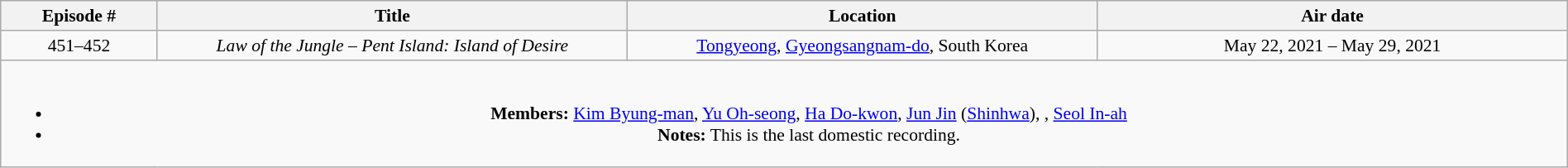<table class="wikitable" style="text-align:center; font-size:90%; width:100%;">
<tr>
<th width="10%">Episode #</th>
<th width="30%">Title</th>
<th width="30%">Location</th>
<th width="30%">Air date</th>
</tr>
<tr>
<td>451–452</td>
<td><em>Law of the Jungle – Pent Island: Island of Desire</em></td>
<td><a href='#'>Tongyeong</a>, <a href='#'>Gyeongsangnam-do</a>, South Korea</td>
<td>May 22, 2021 – May 29, 2021</td>
</tr>
<tr>
<td colspan="4"><br><ul><li><strong>Members:</strong> <a href='#'>Kim Byung-man</a>, <a href='#'>Yu Oh-seong</a>, <a href='#'>Ha Do-kwon</a>, <a href='#'>Jun Jin</a> (<a href='#'>Shinhwa</a>), , <a href='#'>Seol In-ah</a></li><li><strong>Notes:</strong> This is the last domestic recording.</li></ul></td>
</tr>
</table>
